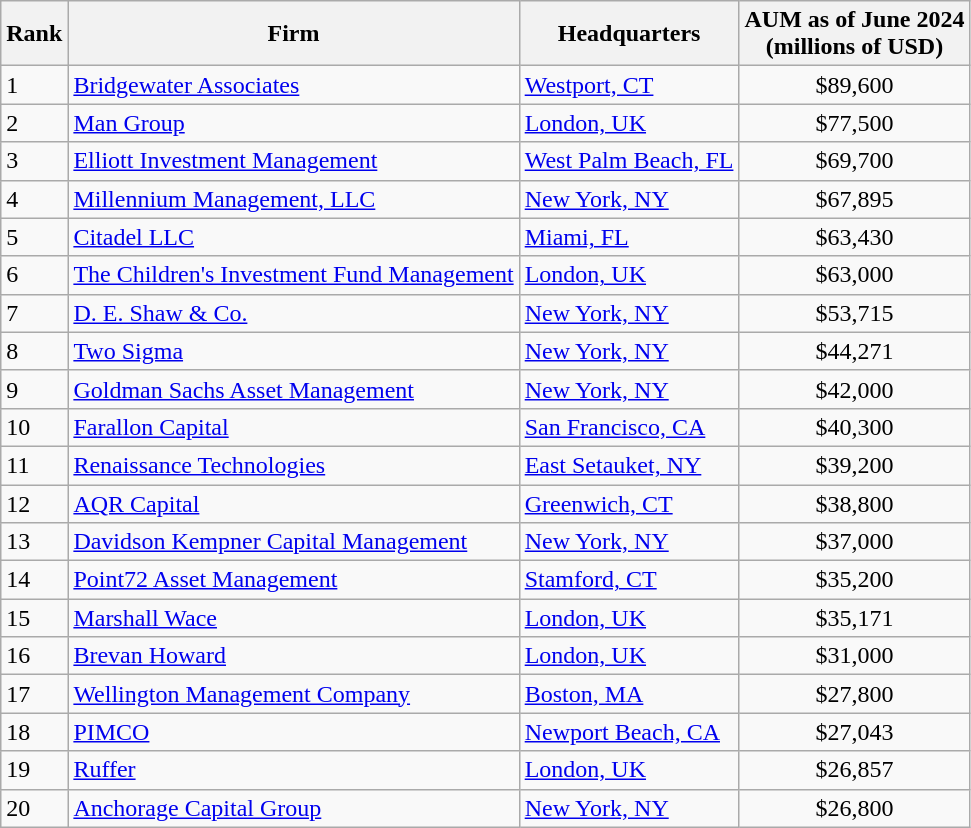<table class="wikitable sortable">
<tr>
<th>Rank</th>
<th>Firm</th>
<th>Headquarters</th>
<th>AUM as of June 2024<br>(millions of USD)</th>
</tr>
<tr>
<td>1</td>
<td><a href='#'>Bridgewater Associates</a></td>
<td> <a href='#'>Westport, CT</a></td>
<td align="center">$89,600</td>
</tr>
<tr>
<td>2</td>
<td><a href='#'>Man Group</a></td>
<td> <a href='#'>London, UK</a></td>
<td align="center">$77,500</td>
</tr>
<tr>
<td>3</td>
<td><a href='#'>Elliott Investment Management</a></td>
<td> <a href='#'>West Palm Beach, FL</a></td>
<td align="center">$69,700</td>
</tr>
<tr>
<td>4</td>
<td><a href='#'>Millennium Management, LLC</a></td>
<td> <a href='#'>New York, NY</a></td>
<td align="center">$67,895</td>
</tr>
<tr>
<td>5</td>
<td><a href='#'>Citadel LLC</a></td>
<td> <a href='#'>Miami, FL</a></td>
<td align="center">$63,430</td>
</tr>
<tr>
<td>6</td>
<td><a href='#'>The Children's Investment Fund Management</a></td>
<td> <a href='#'>London, UK</a></td>
<td align="center">$63,000</td>
</tr>
<tr>
<td>7</td>
<td><a href='#'>D. E. Shaw & Co.</a></td>
<td> <a href='#'>New York, NY</a></td>
<td align="center">$53,715</td>
</tr>
<tr>
<td>8</td>
<td><a href='#'>Two Sigma</a></td>
<td> <a href='#'>New York, NY</a></td>
<td align="center">$44,271</td>
</tr>
<tr>
<td>9</td>
<td><a href='#'>Goldman Sachs Asset Management</a></td>
<td> <a href='#'>New York, NY</a></td>
<td align="center">$42,000</td>
</tr>
<tr>
<td>10</td>
<td><a href='#'>Farallon Capital</a></td>
<td> <a href='#'>San Francisco, CA</a></td>
<td align="center">$40,300</td>
</tr>
<tr>
<td>11</td>
<td><a href='#'>Renaissance Technologies</a></td>
<td> <a href='#'>East Setauket, NY</a></td>
<td align="center">$39,200</td>
</tr>
<tr>
<td>12</td>
<td><a href='#'>AQR Capital</a></td>
<td> <a href='#'>Greenwich, CT</a></td>
<td align="center">$38,800</td>
</tr>
<tr>
<td>13</td>
<td><a href='#'>Davidson Kempner Capital Management</a></td>
<td> <a href='#'>New York, NY</a></td>
<td align="center">$37,000</td>
</tr>
<tr>
<td>14</td>
<td><a href='#'>Point72 Asset Management</a></td>
<td> <a href='#'>Stamford, CT</a></td>
<td align="center">$35,200</td>
</tr>
<tr>
<td>15</td>
<td><a href='#'>Marshall Wace</a></td>
<td> <a href='#'>London, UK</a></td>
<td align="center">$35,171</td>
</tr>
<tr>
<td>16</td>
<td><a href='#'>Brevan Howard</a></td>
<td> <a href='#'>London, UK</a></td>
<td align="center">$31,000</td>
</tr>
<tr>
<td>17</td>
<td><a href='#'>Wellington Management Company</a></td>
<td> <a href='#'>Boston, MA</a></td>
<td align="center">$27,800</td>
</tr>
<tr>
<td>18</td>
<td><a href='#'>PIMCO</a></td>
<td> <a href='#'>Newport Beach, CA</a></td>
<td align="center">$27,043</td>
</tr>
<tr>
<td>19</td>
<td><a href='#'>Ruffer</a></td>
<td> <a href='#'>London, UK</a></td>
<td align="center">$26,857</td>
</tr>
<tr>
<td>20</td>
<td><a href='#'>Anchorage Capital Group</a></td>
<td> <a href='#'>New York, NY</a></td>
<td align="center">$26,800</td>
</tr>
</table>
